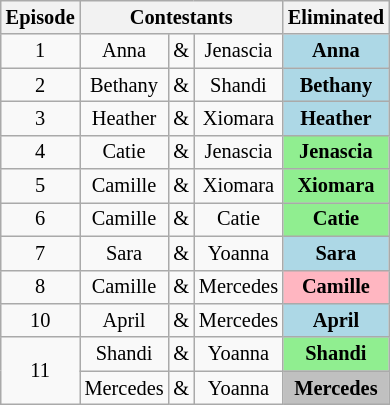<table class="wikitable" border="2" style="text-align:center; font-size:85%;">
<tr>
<th>Episode</th>
<th colspan="3">Contestants</th>
<th>Eliminated</th>
</tr>
<tr>
<td>1</td>
<td>Anna</td>
<td>&</td>
<td>Jenascia</td>
<td style="background:lightblue"><strong>Anna</strong></td>
</tr>
<tr>
<td>2</td>
<td>Bethany</td>
<td>&</td>
<td>Shandi</td>
<td style="background:lightblue"><strong>Bethany</strong></td>
</tr>
<tr>
<td>3</td>
<td>Heather</td>
<td>&</td>
<td>Xiomara</td>
<td style="background:lightblue"><strong>Heather</strong></td>
</tr>
<tr>
<td>4</td>
<td>Catie</td>
<td>&</td>
<td>Jenascia</td>
<td style="background:lightgreen"><strong>Jenascia</strong></td>
</tr>
<tr>
<td>5</td>
<td>Camille</td>
<td>&</td>
<td>Xiomara</td>
<td style="background:lightgreen"><strong>Xiomara</strong></td>
</tr>
<tr>
<td>6</td>
<td>Camille</td>
<td>&</td>
<td>Catie</td>
<td style="background:lightgreen"><strong>Catie</strong></td>
</tr>
<tr>
<td>7</td>
<td>Sara</td>
<td>&</td>
<td>Yoanna</td>
<td style="background:lightblue"><strong>Sara</strong></td>
</tr>
<tr>
<td>8</td>
<td>Camille</td>
<td>&</td>
<td>Mercedes</td>
<td style="background:lightpink"><strong>Camille</strong></td>
</tr>
<tr>
<td>10</td>
<td>April</td>
<td>&</td>
<td>Mercedes</td>
<td style="background:lightblue"><strong>April</strong></td>
</tr>
<tr>
<td rowspan="2">11</td>
<td>Shandi</td>
<td>&</td>
<td>Yoanna</td>
<td style="background:lightgreen"><strong>Shandi</strong></td>
</tr>
<tr>
<td>Mercedes</td>
<td>&</td>
<td>Yoanna</td>
<td style="background:silver"><strong>Mercedes</strong></td>
</tr>
</table>
